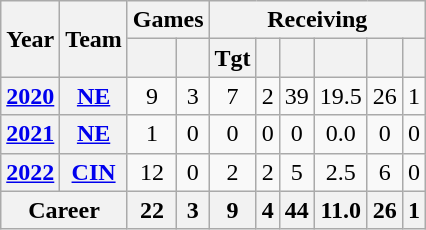<table class="wikitable sortable" style="text-align:center;">
<tr>
<th rowspan="2">Year</th>
<th rowspan="2">Team</th>
<th colspan="2">Games</th>
<th colspan="6">Receiving</th>
</tr>
<tr>
<th></th>
<th></th>
<th>Tgt</th>
<th></th>
<th></th>
<th></th>
<th></th>
<th></th>
</tr>
<tr>
<th><a href='#'>2020</a></th>
<th><a href='#'>NE</a></th>
<td>9</td>
<td>3</td>
<td>7</td>
<td>2</td>
<td>39</td>
<td>19.5</td>
<td>26</td>
<td>1</td>
</tr>
<tr>
<th><a href='#'>2021</a></th>
<th><a href='#'>NE</a></th>
<td>1</td>
<td>0</td>
<td>0</td>
<td>0</td>
<td>0</td>
<td>0.0</td>
<td>0</td>
<td>0</td>
</tr>
<tr>
<th><a href='#'>2022</a></th>
<th><a href='#'>CIN</a></th>
<td>12</td>
<td>0</td>
<td>2</td>
<td>2</td>
<td>5</td>
<td>2.5</td>
<td>6</td>
<td>0</td>
</tr>
<tr>
<th colspan="2">Career</th>
<th>22</th>
<th>3</th>
<th>9</th>
<th>4</th>
<th>44</th>
<th>11.0</th>
<th>26</th>
<th>1</th>
</tr>
</table>
